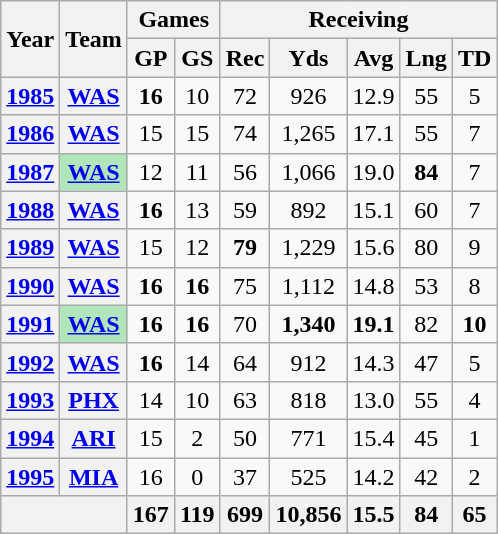<table class="wikitable" style="text-align:center;">
<tr>
<th rowspan="2">Year</th>
<th rowspan="2">Team</th>
<th colspan="2">Games</th>
<th colspan="5">Receiving</th>
</tr>
<tr>
<th>GP</th>
<th>GS</th>
<th>Rec</th>
<th>Yds</th>
<th>Avg</th>
<th>Lng</th>
<th>TD</th>
</tr>
<tr>
<th><a href='#'>1985</a></th>
<th><a href='#'>WAS</a></th>
<td><strong>16</strong></td>
<td>10</td>
<td>72</td>
<td>926</td>
<td>12.9</td>
<td>55</td>
<td>5</td>
</tr>
<tr>
<th><a href='#'>1986</a></th>
<th><a href='#'>WAS</a></th>
<td>15</td>
<td>15</td>
<td>74</td>
<td>1,265</td>
<td>17.1</td>
<td>55</td>
<td>7</td>
</tr>
<tr>
<th><a href='#'>1987</a></th>
<th style="background:#afe6ba;"><a href='#'>WAS</a></th>
<td>12</td>
<td>11</td>
<td>56</td>
<td>1,066</td>
<td>19.0</td>
<td><strong>84</strong></td>
<td>7</td>
</tr>
<tr>
<th><a href='#'>1988</a></th>
<th><a href='#'>WAS</a></th>
<td><strong>16</strong></td>
<td>13</td>
<td>59</td>
<td>892</td>
<td>15.1</td>
<td>60</td>
<td>7</td>
</tr>
<tr>
<th><a href='#'>1989</a></th>
<th><a href='#'>WAS</a></th>
<td>15</td>
<td>12</td>
<td><strong>79</strong></td>
<td>1,229</td>
<td>15.6</td>
<td>80</td>
<td>9</td>
</tr>
<tr>
<th><a href='#'>1990</a></th>
<th><a href='#'>WAS</a></th>
<td><strong>16</strong></td>
<td><strong>16</strong></td>
<td>75</td>
<td>1,112</td>
<td>14.8</td>
<td>53</td>
<td>8</td>
</tr>
<tr>
<th><a href='#'>1991</a></th>
<th style="background:#afe6ba;"><a href='#'>WAS</a></th>
<td><strong>16</strong></td>
<td><strong>16</strong></td>
<td>70</td>
<td><strong>1,340</strong></td>
<td><strong>19.1</strong></td>
<td>82</td>
<td><strong>10</strong></td>
</tr>
<tr>
<th><a href='#'>1992</a></th>
<th><a href='#'>WAS</a></th>
<td><strong>16</strong></td>
<td>14</td>
<td>64</td>
<td>912</td>
<td>14.3</td>
<td>47</td>
<td>5</td>
</tr>
<tr>
<th><a href='#'>1993</a></th>
<th><a href='#'>PHX</a></th>
<td>14</td>
<td>10</td>
<td>63</td>
<td>818</td>
<td>13.0</td>
<td>55</td>
<td>4</td>
</tr>
<tr>
<th><a href='#'>1994</a></th>
<th><a href='#'>ARI</a></th>
<td>15</td>
<td>2</td>
<td>50</td>
<td>771</td>
<td>15.4</td>
<td>45</td>
<td>1</td>
</tr>
<tr>
<th><a href='#'>1995</a></th>
<th><a href='#'>MIA</a></th>
<td>16</td>
<td>0</td>
<td>37</td>
<td>525</td>
<td>14.2</td>
<td>42</td>
<td>2</td>
</tr>
<tr>
<th colspan="2"></th>
<th>167</th>
<th>119</th>
<th>699</th>
<th>10,856</th>
<th>15.5</th>
<th>84</th>
<th>65</th>
</tr>
</table>
